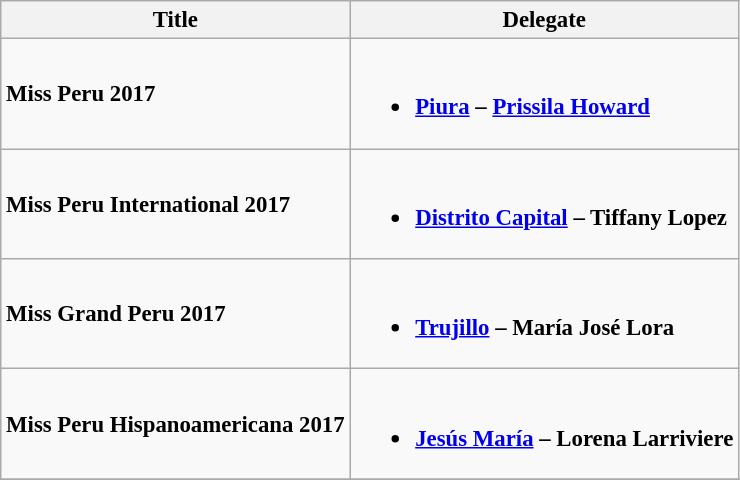<table class="wikitable sortable" style="font-size: 95%;">
<tr>
<th>Title</th>
<th>Delegate</th>
</tr>
<tr>
<td><strong>Miss Peru 2017</strong></td>
<td><br><ul><li><strong><a href='#'>Piura</a> – <a href='#'>Prissila Howard</a></strong></li></ul></td>
</tr>
<tr>
<td><strong>Miss Peru International 2017</strong></td>
<td><br><ul><li><strong><a href='#'>Distrito Capital</a> – Tiffany Lopez</strong></li></ul></td>
</tr>
<tr>
<td><strong>Miss Grand Peru 2017</strong></td>
<td><br><ul><li><strong><a href='#'>Trujillo</a> – María José Lora</strong></li></ul></td>
</tr>
<tr>
<td><strong>Miss Peru Hispanoamericana 2017</strong></td>
<td><br><ul><li><strong><a href='#'>Jesús María</a> – Lorena Larriviere</strong></li></ul></td>
</tr>
<tr>
</tr>
</table>
